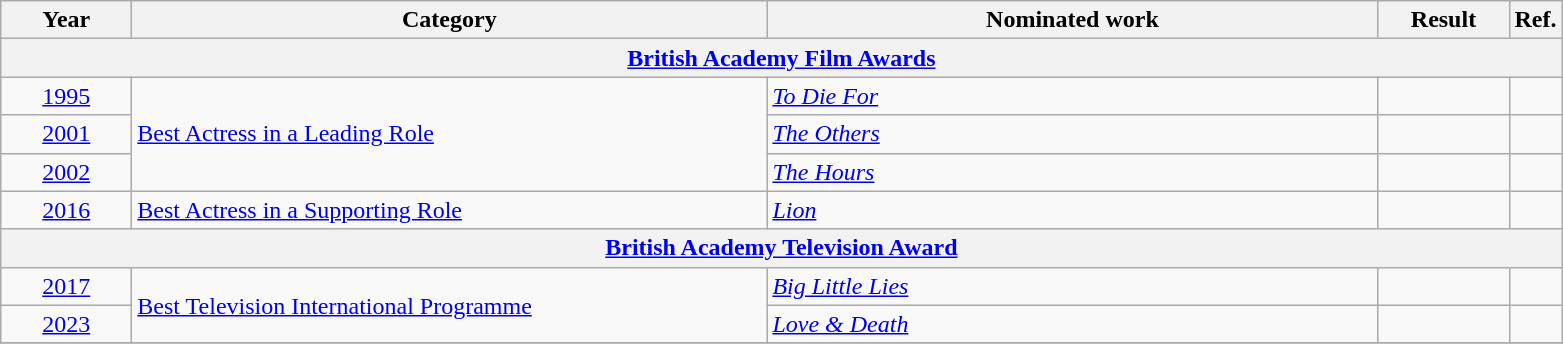<table class=wikitable>
<tr>
<th scope="col" style="width:5em;">Year</th>
<th scope="col" style="width:26em;">Category</th>
<th scope="col" style="width:25em;">Nominated work</th>
<th scope="col" style="width:5em;">Result</th>
<th>Ref.</th>
</tr>
<tr>
<th colspan=5><a href='#'>British Academy Film Awards</a></th>
</tr>
<tr>
<td style="text-align:center;"><a href='#'>1995</a></td>
<td rowspan="3"><a href='#'>Best Actress in a Leading Role</a></td>
<td><em><a href='#'>To Die For</a></em></td>
<td></td>
<td style="text-align:center;"></td>
</tr>
<tr>
<td style="text-align:center;"><a href='#'>2001</a></td>
<td><em><a href='#'>The Others</a></em></td>
<td></td>
<td style="text-align:center;"></td>
</tr>
<tr>
<td style="text-align:center;"><a href='#'>2002</a></td>
<td><em><a href='#'>The Hours</a></em></td>
<td></td>
<td style="text-align:center;"></td>
</tr>
<tr>
<td style="text-align:center;"><a href='#'>2016</a></td>
<td><a href='#'>Best Actress in a Supporting Role</a></td>
<td><em><a href='#'>Lion</a></em></td>
<td></td>
<td style="text-align:center;"></td>
</tr>
<tr>
<th colspan=5><a href='#'>British Academy Television Award</a></th>
</tr>
<tr>
<td style="text-align:center;"><a href='#'>2017</a></td>
<td rowspan="2"><a href='#'>Best Television International Programme</a></td>
<td><em><a href='#'>Big Little Lies</a></em></td>
<td></td>
<td style="text-align:center;"></td>
</tr>
<tr>
<td style="text-align:center;"><a href='#'>2023</a></td>
<td><em><a href='#'>Love & Death</a></em></td>
<td></td>
<td align="center"></td>
</tr>
<tr>
</tr>
</table>
